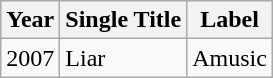<table class="wikitable">
<tr>
<th>Year</th>
<th>Single Title</th>
<th>Label</th>
</tr>
<tr>
<td>2007</td>
<td>Liar</td>
<td>Amusic</td>
</tr>
</table>
